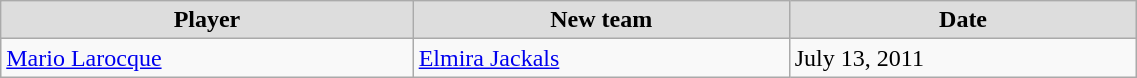<table class="wikitable" width=60%>
<tr align="center" bgcolor="#dddddd">
<td><strong>Player</strong></td>
<td><strong>New team</strong></td>
<td><strong>Date</strong></td>
</tr>
<tr>
<td><a href='#'>Mario Larocque</a></td>
<td><a href='#'>Elmira Jackals</a></td>
<td>July 13, 2011</td>
</tr>
</table>
